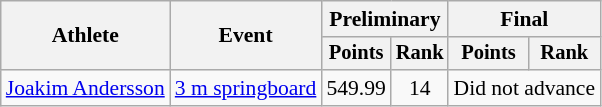<table class=wikitable style="font-size:90%">
<tr>
<th rowspan="2">Athlete</th>
<th rowspan="2">Event</th>
<th colspan="2">Preliminary</th>
<th colspan="2">Final</th>
</tr>
<tr style="font-size:95%">
<th>Points</th>
<th>Rank</th>
<th>Points</th>
<th>Rank</th>
</tr>
<tr align=center>
<td align=left><a href='#'>Joakim Andersson</a></td>
<td align=left><a href='#'>3 m springboard</a></td>
<td>549.99</td>
<td>14</td>
<td colspan=2>Did not advance</td>
</tr>
</table>
